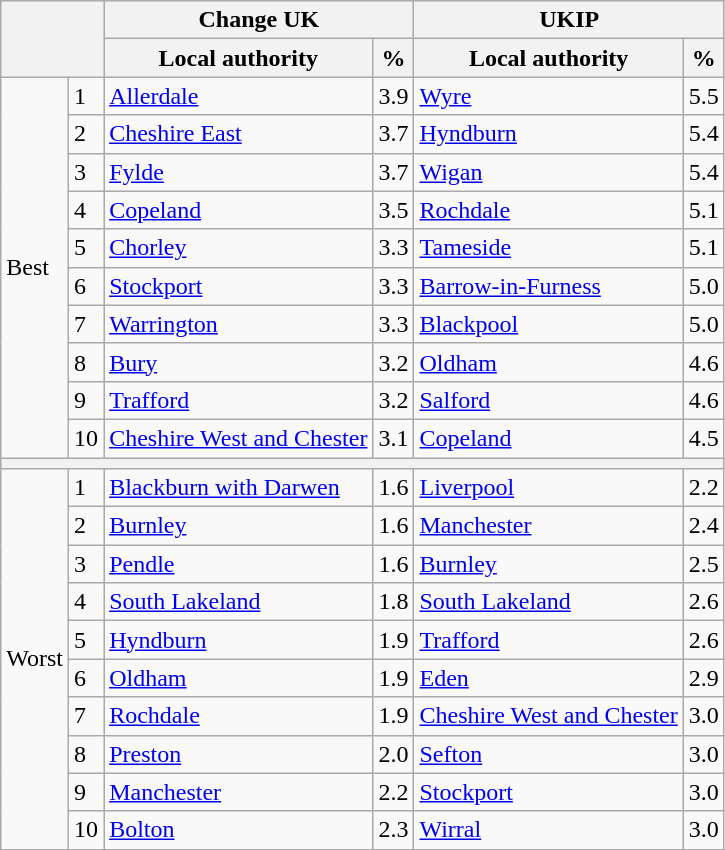<table class="wikitable">
<tr>
<th colspan="2" rowspan="2"></th>
<th colspan="2">Change UK</th>
<th colspan="2">UKIP</th>
</tr>
<tr>
<th style="text-align:center;">Local authority</th>
<th style="text-align:center;">%</th>
<th>Local authority</th>
<th>%</th>
</tr>
<tr>
<td rowspan="10">Best</td>
<td>1</td>
<td><a href='#'>Allerdale</a></td>
<td>3.9</td>
<td><a href='#'>Wyre</a></td>
<td>5.5</td>
</tr>
<tr>
<td>2</td>
<td><a href='#'>Cheshire East</a></td>
<td>3.7</td>
<td><a href='#'>Hyndburn</a></td>
<td>5.4</td>
</tr>
<tr>
<td>3</td>
<td><a href='#'>Fylde</a></td>
<td>3.7</td>
<td><a href='#'>Wigan</a></td>
<td>5.4</td>
</tr>
<tr>
<td>4</td>
<td><a href='#'>Copeland</a></td>
<td>3.5</td>
<td><a href='#'>Rochdale</a></td>
<td>5.1</td>
</tr>
<tr>
<td>5</td>
<td><a href='#'>Chorley</a></td>
<td>3.3</td>
<td><a href='#'>Tameside</a></td>
<td>5.1</td>
</tr>
<tr>
<td>6</td>
<td><a href='#'>Stockport</a></td>
<td>3.3</td>
<td><a href='#'>Barrow-in-Furness</a></td>
<td>5.0</td>
</tr>
<tr>
<td>7</td>
<td><a href='#'>Warrington</a></td>
<td>3.3</td>
<td><a href='#'>Blackpool</a></td>
<td>5.0</td>
</tr>
<tr>
<td>8</td>
<td><a href='#'>Bury</a></td>
<td>3.2</td>
<td><a href='#'>Oldham</a></td>
<td>4.6</td>
</tr>
<tr>
<td>9</td>
<td><a href='#'>Trafford</a></td>
<td>3.2</td>
<td><a href='#'>Salford</a></td>
<td>4.6</td>
</tr>
<tr>
<td>10</td>
<td><a href='#'>Cheshire West and Chester</a></td>
<td>3.1</td>
<td><a href='#'>Copeland</a></td>
<td>4.5</td>
</tr>
<tr>
<th colspan="8"></th>
</tr>
<tr>
<td rowspan="10">Worst</td>
<td>1</td>
<td><a href='#'>Blackburn with Darwen</a></td>
<td>1.6</td>
<td><a href='#'>Liverpool</a></td>
<td>2.2</td>
</tr>
<tr>
<td>2</td>
<td><a href='#'>Burnley</a></td>
<td>1.6</td>
<td><a href='#'>Manchester</a></td>
<td>2.4</td>
</tr>
<tr>
<td>3</td>
<td><a href='#'>Pendle</a></td>
<td>1.6</td>
<td><a href='#'>Burnley</a></td>
<td>2.5</td>
</tr>
<tr>
<td>4</td>
<td><a href='#'>South Lakeland</a></td>
<td>1.8</td>
<td><a href='#'>South Lakeland</a></td>
<td>2.6</td>
</tr>
<tr>
<td>5</td>
<td><a href='#'>Hyndburn</a></td>
<td>1.9</td>
<td><a href='#'>Trafford</a></td>
<td>2.6</td>
</tr>
<tr>
<td>6</td>
<td><a href='#'>Oldham</a></td>
<td>1.9</td>
<td><a href='#'>Eden</a></td>
<td>2.9</td>
</tr>
<tr>
<td>7</td>
<td><a href='#'>Rochdale</a></td>
<td>1.9</td>
<td><a href='#'>Cheshire West and Chester</a></td>
<td>3.0</td>
</tr>
<tr>
<td>8</td>
<td><a href='#'>Preston</a></td>
<td>2.0</td>
<td><a href='#'>Sefton</a></td>
<td>3.0</td>
</tr>
<tr>
<td>9</td>
<td><a href='#'>Manchester</a></td>
<td>2.2</td>
<td><a href='#'>Stockport</a></td>
<td>3.0</td>
</tr>
<tr>
<td>10</td>
<td><a href='#'>Bolton</a></td>
<td>2.3</td>
<td><a href='#'>Wirral</a></td>
<td>3.0</td>
</tr>
</table>
